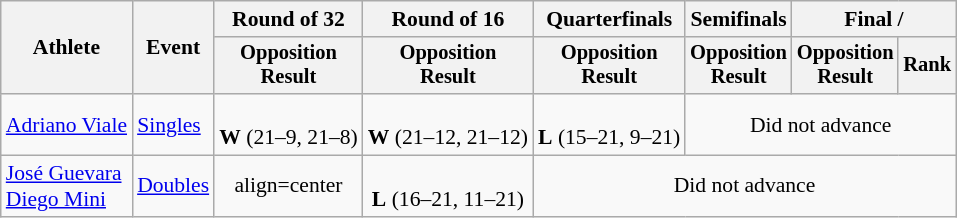<table class=wikitable style=font-size:90%;text-align:center>
<tr>
<th rowspan=2>Athlete</th>
<th rowspan=2>Event</th>
<th>Round of 32</th>
<th>Round of 16</th>
<th>Quarterfinals</th>
<th>Semifinals</th>
<th colspan=2>Final / </th>
</tr>
<tr style=font-size:95%>
<th>Opposition<br>Result</th>
<th>Opposition<br>Result</th>
<th>Opposition<br>Result</th>
<th>Opposition<br>Result</th>
<th>Opposition<br>Result</th>
<th>Rank</th>
</tr>
<tr>
<td align=left><a href='#'>Adriano Viale</a></td>
<td align=left><a href='#'>Singles</a></td>
<td><br><strong>W</strong> (21–9, 21–8)</td>
<td><br><strong>W</strong> (21–12, 21–12)</td>
<td><br><strong>L</strong> (15–21, 9–21)</td>
<td colspan=3>Did not advance</td>
</tr>
<tr>
<td align=left><a href='#'>José Guevara</a><br><a href='#'>Diego Mini</a></td>
<td align=left rowspan=2><a href='#'>Doubles</a></td>
<td>align=center </td>
<td><br><strong>L</strong> (16–21, 11–21)</td>
<td colspan=4>Did not advance</td>
</tr>
</table>
